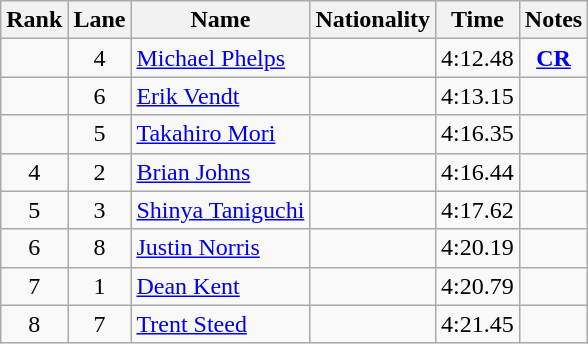<table class="wikitable sortable" style="text-align:center">
<tr>
<th>Rank</th>
<th>Lane</th>
<th>Name</th>
<th>Nationality</th>
<th>Time</th>
<th>Notes</th>
</tr>
<tr>
<td></td>
<td>4</td>
<td align=left><a href='#'>Michael Phelps</a></td>
<td align=left></td>
<td>4:12.48</td>
<td><strong><a href='#'>CR</a></strong></td>
</tr>
<tr>
<td></td>
<td>6</td>
<td align=left><a href='#'>Erik Vendt</a></td>
<td align=left></td>
<td>4:13.15</td>
<td></td>
</tr>
<tr>
<td></td>
<td>5</td>
<td align=left><a href='#'>Takahiro Mori</a></td>
<td align=left></td>
<td>4:16.35</td>
<td></td>
</tr>
<tr>
<td>4</td>
<td>2</td>
<td align=left><a href='#'>Brian Johns</a></td>
<td align=left></td>
<td>4:16.44</td>
<td></td>
</tr>
<tr>
<td>5</td>
<td>3</td>
<td align=left><a href='#'>Shinya Taniguchi</a></td>
<td align=left></td>
<td>4:17.62</td>
<td></td>
</tr>
<tr>
<td>6</td>
<td>8</td>
<td align=left><a href='#'>Justin Norris</a></td>
<td align=left></td>
<td>4:20.19</td>
<td></td>
</tr>
<tr>
<td>7</td>
<td>1</td>
<td align=left><a href='#'>Dean Kent</a></td>
<td align=left></td>
<td>4:20.79</td>
<td></td>
</tr>
<tr>
<td>8</td>
<td>7</td>
<td align=left><a href='#'>Trent Steed</a></td>
<td align=left></td>
<td>4:21.45</td>
<td></td>
</tr>
</table>
